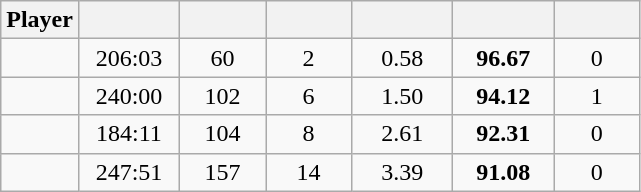<table class="wikitable sortable" style="text-align:center;">
<tr>
<th>Player</th>
<th width="60px"></th>
<th width="50px"></th>
<th width="50px"></th>
<th width="60px"></th>
<th width="60px"></th>
<th width="50px"></th>
</tr>
<tr>
<td align=left> </td>
<td>206:03</td>
<td>60</td>
<td>2</td>
<td>0.58</td>
<td><strong>96.67</strong></td>
<td>0</td>
</tr>
<tr>
<td align=left> </td>
<td>240:00</td>
<td>102</td>
<td>6</td>
<td>1.50</td>
<td><strong>94.12</strong></td>
<td>1</td>
</tr>
<tr>
<td align=left> </td>
<td>184:11</td>
<td>104</td>
<td>8</td>
<td>2.61</td>
<td><strong>92.31</strong></td>
<td>0</td>
</tr>
<tr>
<td align=left> </td>
<td>247:51</td>
<td>157</td>
<td>14</td>
<td>3.39</td>
<td><strong>91.08</strong></td>
<td>0</td>
</tr>
</table>
